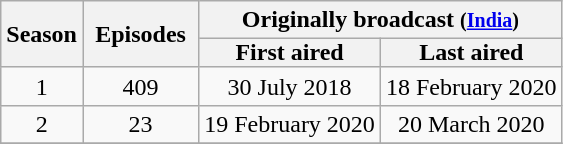<table class="wikitable" style="text-align:center">
<tr>
<th rowspan="2">Season</th>
<th style="padding: 0 8px" rowspan="2">Episodes</th>
<th colspan="2">Originally broadcast <small>(<a href='#'>India</a>)</small></th>
</tr>
<tr>
<th style="padding: 0 8px">First aired</th>
<th style="padding: 0 8px">Last aired</th>
</tr>
<tr>
<td>1</td>
<td>409</td>
<td>30 July 2018</td>
<td>18 February 2020</td>
</tr>
<tr>
<td>2</td>
<td>23</td>
<td>19 February 2020</td>
<td>20 March 2020</td>
</tr>
<tr>
</tr>
</table>
